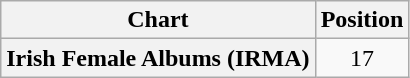<table class="wikitable plainrowheaders" style="text-align:center">
<tr>
<th>Chart</th>
<th>Position</th>
</tr>
<tr>
<th scope="row">Irish Female Albums (IRMA)</th>
<td>17</td>
</tr>
</table>
